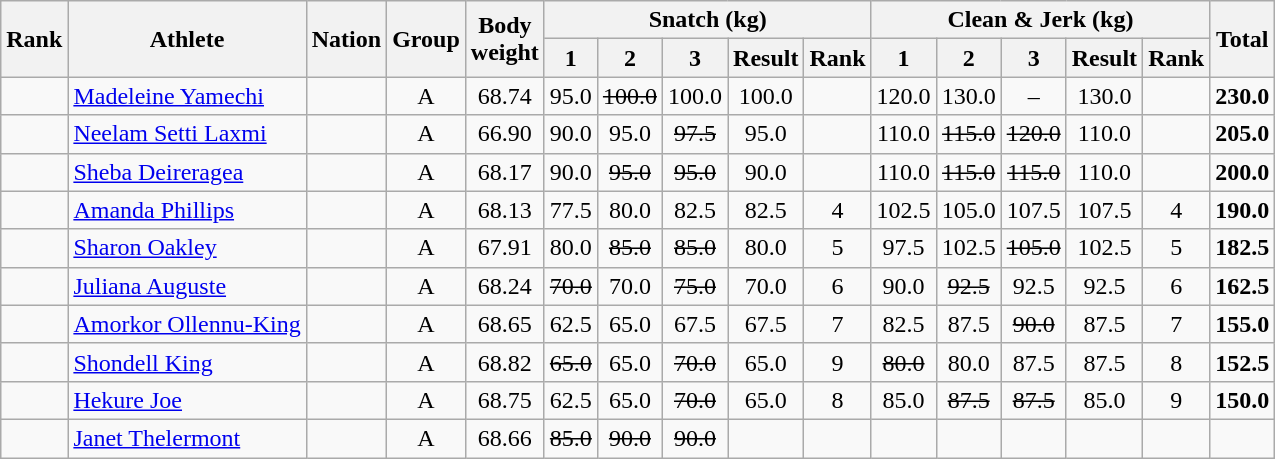<table class="wikitable sortable" style="text-align:center;">
<tr>
<th rowspan=2>Rank</th>
<th rowspan=2>Athlete</th>
<th rowspan=2>Nation</th>
<th rowspan=2>Group</th>
<th rowspan=2>Body<br>weight</th>
<th colspan=5>Snatch (kg)</th>
<th colspan=5>Clean & Jerk (kg)</th>
<th rowspan=2>Total</th>
</tr>
<tr>
<th>1</th>
<th>2</th>
<th>3</th>
<th>Result</th>
<th>Rank</th>
<th>1</th>
<th>2</th>
<th>3</th>
<th>Result</th>
<th>Rank</th>
</tr>
<tr>
<td></td>
<td align=left><a href='#'>Madeleine Yamechi</a></td>
<td align=left></td>
<td>A</td>
<td>68.74</td>
<td>95.0</td>
<td><s>100.0</s></td>
<td>100.0</td>
<td>100.0</td>
<td></td>
<td>120.0</td>
<td>130.0</td>
<td>–</td>
<td>130.0</td>
<td></td>
<td><strong>230.0</strong></td>
</tr>
<tr>
<td></td>
<td align=left><a href='#'>Neelam Setti Laxmi</a></td>
<td align=left></td>
<td>A</td>
<td>66.90</td>
<td>90.0</td>
<td>95.0</td>
<td><s>97.5</s></td>
<td>95.0</td>
<td></td>
<td>110.0</td>
<td><s>115.0</s></td>
<td><s>120.0</s></td>
<td>110.0</td>
<td></td>
<td><strong>205.0</strong></td>
</tr>
<tr>
<td></td>
<td align=left><a href='#'>Sheba Deireragea</a></td>
<td align=left></td>
<td>A</td>
<td>68.17</td>
<td>90.0</td>
<td><s>95.0</s></td>
<td><s>95.0</s></td>
<td>90.0</td>
<td></td>
<td>110.0</td>
<td><s>115.0</s></td>
<td><s>115.0</s></td>
<td>110.0</td>
<td></td>
<td><strong>200.0</strong></td>
</tr>
<tr>
<td></td>
<td align=left><a href='#'>Amanda Phillips</a></td>
<td align=left></td>
<td>A</td>
<td>68.13</td>
<td>77.5</td>
<td>80.0</td>
<td>82.5</td>
<td>82.5</td>
<td>4</td>
<td>102.5</td>
<td>105.0</td>
<td>107.5</td>
<td>107.5</td>
<td>4</td>
<td><strong>190.0</strong></td>
</tr>
<tr>
<td></td>
<td align=left><a href='#'>Sharon Oakley</a></td>
<td align=left></td>
<td>A</td>
<td>67.91</td>
<td>80.0</td>
<td><s>85.0</s></td>
<td><s>85.0</s></td>
<td>80.0</td>
<td>5</td>
<td>97.5</td>
<td>102.5</td>
<td><s>105.0</s></td>
<td>102.5</td>
<td>5</td>
<td><strong>182.5</strong></td>
</tr>
<tr>
<td></td>
<td align=left><a href='#'>Juliana Auguste</a></td>
<td align=left></td>
<td>A</td>
<td>68.24</td>
<td><s>70.0</s></td>
<td>70.0</td>
<td><s>75.0</s></td>
<td>70.0</td>
<td>6</td>
<td>90.0</td>
<td><s>92.5</s></td>
<td>92.5</td>
<td>92.5</td>
<td>6</td>
<td><strong>162.5</strong></td>
</tr>
<tr>
<td></td>
<td align=left><a href='#'>Amorkor Ollennu-King</a></td>
<td align=left></td>
<td>A</td>
<td>68.65</td>
<td>62.5</td>
<td>65.0</td>
<td>67.5</td>
<td>67.5</td>
<td>7</td>
<td>82.5</td>
<td>87.5</td>
<td><s>90.0</s></td>
<td>87.5</td>
<td>7</td>
<td><strong>155.0</strong></td>
</tr>
<tr>
<td></td>
<td align=left><a href='#'>Shondell King</a></td>
<td align=left></td>
<td>A</td>
<td>68.82</td>
<td><s>65.0</s></td>
<td>65.0</td>
<td><s>70.0</s></td>
<td>65.0</td>
<td>9</td>
<td><s>80.0</s></td>
<td>80.0</td>
<td>87.5</td>
<td>87.5</td>
<td>8</td>
<td><strong>152.5</strong></td>
</tr>
<tr>
<td></td>
<td align=left><a href='#'>Hekure Joe</a></td>
<td align=left></td>
<td>A</td>
<td>68.75</td>
<td>62.5</td>
<td>65.0</td>
<td><s>70.0</s></td>
<td>65.0</td>
<td>8</td>
<td>85.0</td>
<td><s>87.5</s></td>
<td><s>87.5</s></td>
<td>85.0</td>
<td>9</td>
<td><strong>150.0</strong></td>
</tr>
<tr>
<td></td>
<td align=left><a href='#'>Janet Thelermont</a></td>
<td align=left></td>
<td>A</td>
<td>68.66</td>
<td><s>85.0</s></td>
<td><s>90.0</s></td>
<td><s>90.0</s></td>
<td></td>
<td></td>
<td></td>
<td></td>
<td></td>
<td></td>
<td></td>
<td></td>
</tr>
</table>
